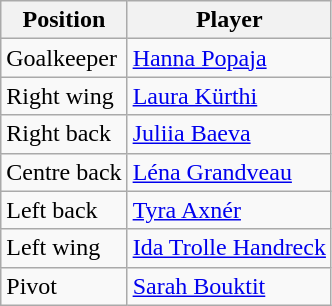<table class="wikitable">
<tr>
<th>Position</th>
<th>Player</th>
</tr>
<tr>
<td>Goalkeeper</td>
<td> <a href='#'>Hanna Popaja</a></td>
</tr>
<tr>
<td>Right wing</td>
<td> <a href='#'>Laura Kürthi</a></td>
</tr>
<tr>
<td>Right back</td>
<td> <a href='#'>Juliia Baeva</a></td>
</tr>
<tr>
<td>Centre back</td>
<td> <a href='#'>Léna Grandveau</a></td>
</tr>
<tr>
<td>Left back</td>
<td> <a href='#'>Tyra Axnér</a></td>
</tr>
<tr>
<td>Left wing</td>
<td> <a href='#'>Ida Trolle Handreck</a></td>
</tr>
<tr>
<td>Pivot</td>
<td> <a href='#'>Sarah Bouktit</a></td>
</tr>
</table>
